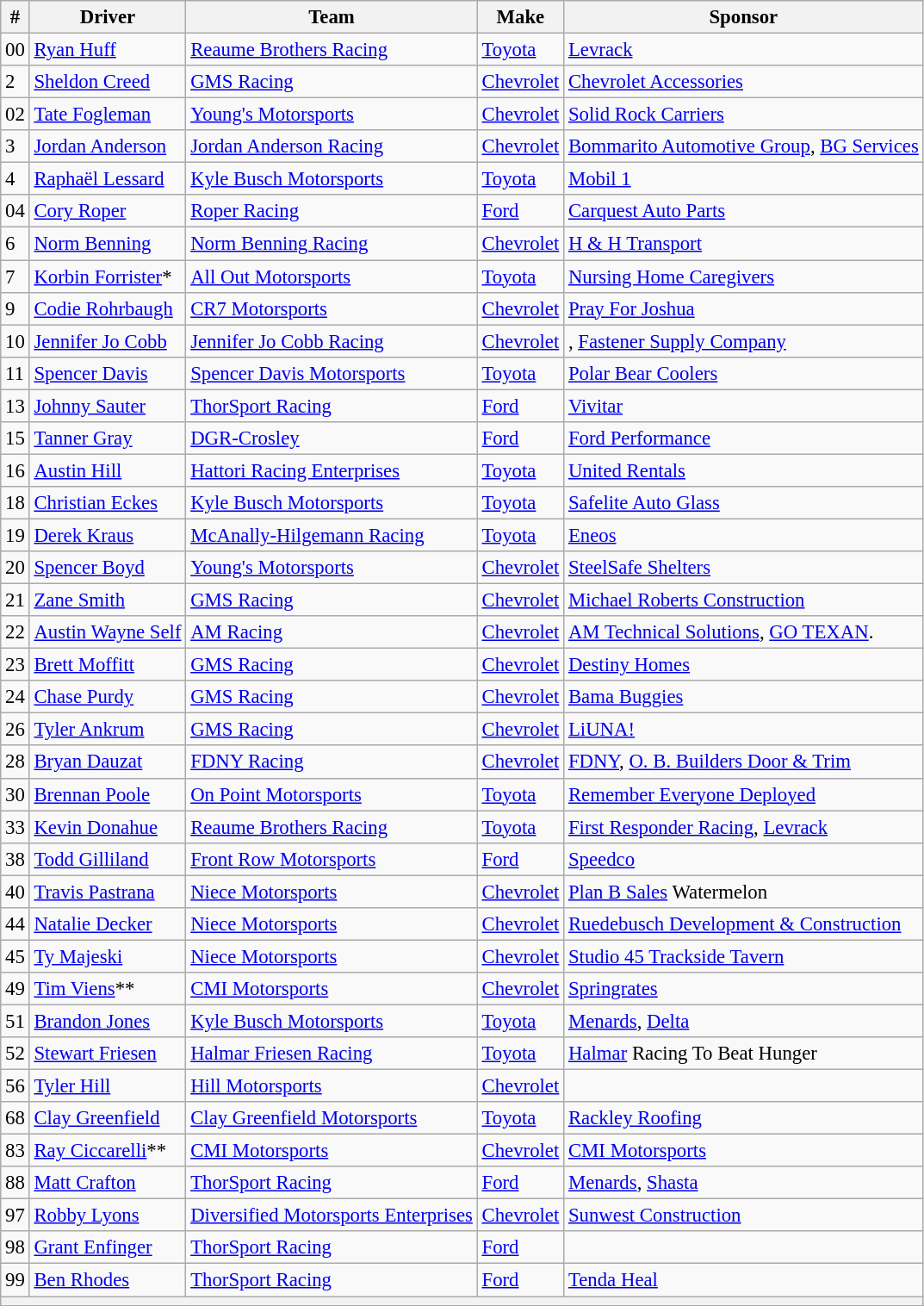<table class="wikitable" style="font-size:95%">
<tr>
<th>#</th>
<th>Driver</th>
<th>Team</th>
<th>Make</th>
<th>Sponsor</th>
</tr>
<tr>
<td>00</td>
<td><a href='#'>Ryan Huff</a></td>
<td><a href='#'>Reaume Brothers Racing</a></td>
<td><a href='#'>Toyota</a></td>
<td><a href='#'>Levrack</a></td>
</tr>
<tr>
<td>2</td>
<td><a href='#'>Sheldon Creed</a></td>
<td><a href='#'>GMS Racing</a></td>
<td><a href='#'>Chevrolet</a></td>
<td><a href='#'>Chevrolet Accessories</a></td>
</tr>
<tr>
<td>02</td>
<td><a href='#'>Tate Fogleman</a></td>
<td><a href='#'>Young's Motorsports</a></td>
<td><a href='#'>Chevrolet</a></td>
<td><a href='#'>Solid Rock Carriers</a></td>
</tr>
<tr>
<td>3</td>
<td><a href='#'>Jordan Anderson</a></td>
<td><a href='#'>Jordan Anderson Racing</a></td>
<td><a href='#'>Chevrolet</a></td>
<td><a href='#'>Bommarito Automotive Group</a>, <a href='#'>BG Services</a></td>
</tr>
<tr>
<td>4</td>
<td><a href='#'>Raphaël Lessard</a></td>
<td><a href='#'>Kyle Busch Motorsports</a></td>
<td><a href='#'>Toyota</a></td>
<td><a href='#'>Mobil 1</a></td>
</tr>
<tr>
<td>04</td>
<td><a href='#'>Cory Roper</a></td>
<td><a href='#'>Roper Racing</a></td>
<td><a href='#'>Ford</a></td>
<td><a href='#'>Carquest Auto Parts</a></td>
</tr>
<tr>
<td>6</td>
<td><a href='#'>Norm Benning</a></td>
<td><a href='#'>Norm Benning Racing</a></td>
<td><a href='#'>Chevrolet</a></td>
<td><a href='#'>H & H Transport</a></td>
</tr>
<tr>
<td>7</td>
<td><a href='#'>Korbin Forrister</a>*</td>
<td><a href='#'>All Out Motorsports</a></td>
<td><a href='#'>Toyota</a></td>
<td><a href='#'>Nursing Home Caregivers</a></td>
</tr>
<tr>
<td>9</td>
<td><a href='#'>Codie Rohrbaugh</a></td>
<td><a href='#'>CR7 Motorsports</a></td>
<td><a href='#'>Chevrolet</a></td>
<td><a href='#'>Pray For Joshua</a></td>
</tr>
<tr>
<td>10</td>
<td><a href='#'>Jennifer Jo Cobb</a></td>
<td><a href='#'>Jennifer Jo Cobb Racing</a></td>
<td><a href='#'>Chevrolet</a></td>
<td>, <a href='#'>Fastener Supply Company</a></td>
</tr>
<tr>
<td>11</td>
<td><a href='#'>Spencer Davis</a></td>
<td><a href='#'>Spencer Davis Motorsports</a></td>
<td><a href='#'>Toyota</a></td>
<td><a href='#'>Polar Bear Coolers</a></td>
</tr>
<tr>
<td>13</td>
<td><a href='#'>Johnny Sauter</a></td>
<td><a href='#'>ThorSport Racing</a></td>
<td><a href='#'>Ford</a></td>
<td><a href='#'>Vivitar</a></td>
</tr>
<tr>
<td>15</td>
<td><a href='#'>Tanner Gray</a></td>
<td><a href='#'>DGR-Crosley</a></td>
<td><a href='#'>Ford</a></td>
<td><a href='#'>Ford Performance</a></td>
</tr>
<tr>
<td>16</td>
<td><a href='#'>Austin Hill</a></td>
<td><a href='#'>Hattori Racing Enterprises</a></td>
<td><a href='#'>Toyota</a></td>
<td><a href='#'>United Rentals</a></td>
</tr>
<tr>
<td>18</td>
<td><a href='#'>Christian Eckes</a></td>
<td><a href='#'>Kyle Busch Motorsports</a></td>
<td><a href='#'>Toyota</a></td>
<td><a href='#'>Safelite Auto Glass</a></td>
</tr>
<tr>
<td>19</td>
<td><a href='#'>Derek Kraus</a></td>
<td><a href='#'>McAnally-Hilgemann Racing</a></td>
<td><a href='#'>Toyota</a></td>
<td><a href='#'>Eneos</a></td>
</tr>
<tr>
<td>20</td>
<td><a href='#'>Spencer Boyd</a></td>
<td><a href='#'>Young's Motorsports</a></td>
<td><a href='#'>Chevrolet</a></td>
<td><a href='#'>SteelSafe Shelters</a></td>
</tr>
<tr>
<td>21</td>
<td><a href='#'>Zane Smith</a></td>
<td><a href='#'>GMS Racing</a></td>
<td><a href='#'>Chevrolet</a></td>
<td><a href='#'>Michael Roberts Construction</a></td>
</tr>
<tr>
<td>22</td>
<td><a href='#'>Austin Wayne Self</a></td>
<td><a href='#'>AM Racing</a></td>
<td><a href='#'>Chevrolet</a></td>
<td><a href='#'>AM Technical Solutions</a>, <a href='#'>GO TEXAN</a>.</td>
</tr>
<tr>
<td>23</td>
<td><a href='#'>Brett Moffitt</a></td>
<td><a href='#'>GMS Racing</a></td>
<td><a href='#'>Chevrolet</a></td>
<td><a href='#'>Destiny Homes</a></td>
</tr>
<tr>
<td>24</td>
<td><a href='#'>Chase Purdy</a></td>
<td><a href='#'>GMS Racing</a></td>
<td><a href='#'>Chevrolet</a></td>
<td><a href='#'>Bama Buggies</a></td>
</tr>
<tr>
<td>26</td>
<td><a href='#'>Tyler Ankrum</a></td>
<td><a href='#'>GMS Racing</a></td>
<td><a href='#'>Chevrolet</a></td>
<td><a href='#'>LiUNA!</a></td>
</tr>
<tr>
<td>28</td>
<td><a href='#'>Bryan Dauzat</a></td>
<td><a href='#'>FDNY Racing</a></td>
<td><a href='#'>Chevrolet</a></td>
<td><a href='#'>FDNY</a>, <a href='#'>O. B. Builders Door & Trim</a></td>
</tr>
<tr>
<td>30</td>
<td><a href='#'>Brennan Poole</a></td>
<td><a href='#'>On Point Motorsports</a></td>
<td><a href='#'>Toyota</a></td>
<td><a href='#'>Remember Everyone Deployed</a></td>
</tr>
<tr>
<td>33</td>
<td><a href='#'>Kevin Donahue</a></td>
<td><a href='#'>Reaume Brothers Racing</a></td>
<td><a href='#'>Toyota</a></td>
<td><a href='#'>First Responder Racing</a>, <a href='#'>Levrack</a></td>
</tr>
<tr>
<td>38</td>
<td><a href='#'>Todd Gilliland</a></td>
<td><a href='#'>Front Row Motorsports</a></td>
<td><a href='#'>Ford</a></td>
<td><a href='#'>Speedco</a></td>
</tr>
<tr>
<td>40</td>
<td><a href='#'>Travis Pastrana</a></td>
<td><a href='#'>Niece Motorsports</a></td>
<td><a href='#'>Chevrolet</a></td>
<td><a href='#'>Plan B Sales</a> Watermelon</td>
</tr>
<tr>
<td>44</td>
<td><a href='#'>Natalie Decker</a></td>
<td><a href='#'>Niece Motorsports</a></td>
<td><a href='#'>Chevrolet</a></td>
<td><a href='#'>Ruedebusch Development & Construction</a></td>
</tr>
<tr>
<td>45</td>
<td><a href='#'>Ty Majeski</a></td>
<td><a href='#'>Niece Motorsports</a></td>
<td><a href='#'>Chevrolet</a></td>
<td><a href='#'>Studio 45 Trackside Tavern</a></td>
</tr>
<tr>
<td>49</td>
<td><a href='#'>Tim Viens</a>**</td>
<td><a href='#'>CMI Motorsports</a></td>
<td><a href='#'>Chevrolet</a></td>
<td><a href='#'>Springrates</a></td>
</tr>
<tr>
<td>51</td>
<td><a href='#'>Brandon Jones</a></td>
<td><a href='#'>Kyle Busch Motorsports</a></td>
<td><a href='#'>Toyota</a></td>
<td><a href='#'>Menards</a>, <a href='#'>Delta</a></td>
</tr>
<tr>
<td>52</td>
<td><a href='#'>Stewart Friesen</a></td>
<td><a href='#'>Halmar Friesen Racing</a></td>
<td><a href='#'>Toyota</a></td>
<td><a href='#'>Halmar</a> Racing To Beat Hunger</td>
</tr>
<tr>
<td>56</td>
<td><a href='#'>Tyler Hill</a></td>
<td><a href='#'>Hill Motorsports</a></td>
<td><a href='#'>Chevrolet</a></td>
<td></td>
</tr>
<tr>
<td>68</td>
<td><a href='#'>Clay Greenfield</a></td>
<td><a href='#'>Clay Greenfield Motorsports</a></td>
<td><a href='#'>Toyota</a></td>
<td><a href='#'>Rackley Roofing</a></td>
</tr>
<tr>
<td>83</td>
<td><a href='#'>Ray Ciccarelli</a>**</td>
<td><a href='#'>CMI Motorsports</a></td>
<td><a href='#'>Chevrolet</a></td>
<td><a href='#'>CMI Motorsports</a></td>
</tr>
<tr>
<td>88</td>
<td><a href='#'>Matt Crafton</a></td>
<td><a href='#'>ThorSport Racing</a></td>
<td><a href='#'>Ford</a></td>
<td><a href='#'>Menards</a>, <a href='#'>Shasta</a></td>
</tr>
<tr>
<td>97</td>
<td><a href='#'>Robby Lyons</a></td>
<td><a href='#'>Diversified Motorsports Enterprises</a></td>
<td><a href='#'>Chevrolet</a></td>
<td><a href='#'>Sunwest Construction</a></td>
</tr>
<tr>
<td>98</td>
<td><a href='#'>Grant Enfinger</a></td>
<td><a href='#'>ThorSport Racing</a></td>
<td><a href='#'>Ford</a></td>
<td></td>
</tr>
<tr>
<td>99</td>
<td><a href='#'>Ben Rhodes</a></td>
<td><a href='#'>ThorSport Racing</a></td>
<td><a href='#'>Ford</a></td>
<td><a href='#'>Tenda Heal</a></td>
</tr>
<tr>
<th colspan="5"></th>
</tr>
</table>
